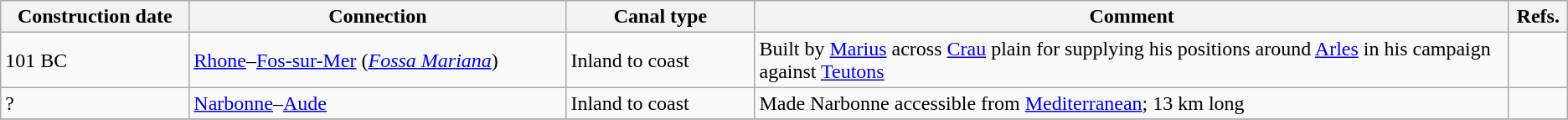<table class="wikitable">
<tr>
<th width="10%">Construction date</th>
<th width="20%">Connection</th>
<th width="10%">Canal type</th>
<th width="40%">Comment</th>
<th width="2%">Refs.</th>
</tr>
<tr>
<td>101 BC</td>
<td><a href='#'>Rhone</a>–<a href='#'>Fos-sur-Mer</a> (<em><a href='#'>Fossa Mariana</a></em>)</td>
<td>Inland to coast</td>
<td>Built by <a href='#'>Marius</a> across <a href='#'>Crau</a> plain for supplying his positions around <a href='#'>Arles</a> in his campaign against <a href='#'>Teutons</a></td>
<td></td>
</tr>
<tr>
<td>?</td>
<td><a href='#'>Narbonne</a>–<a href='#'>Aude</a></td>
<td>Inland to coast</td>
<td>Made Narbonne accessible from <a href='#'>Mediterranean</a>; 13 km long</td>
<td></td>
</tr>
<tr>
</tr>
</table>
